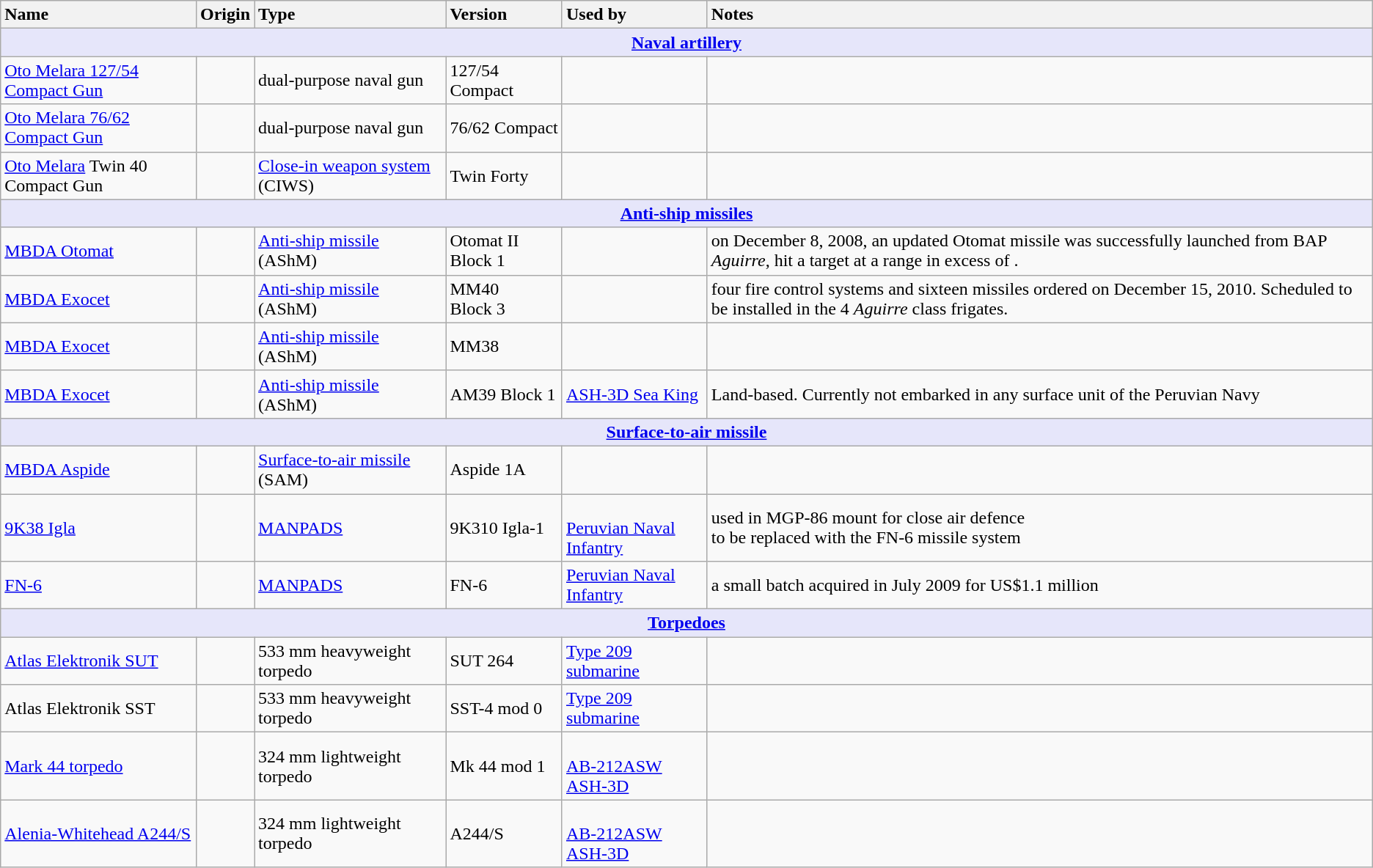<table class="wikitable">
<tr>
<th style="text-align: left;">Name</th>
<th style="text-align: left;">Origin</th>
<th style="text-align: left;">Type</th>
<th style="text-align: left;">Version</th>
<th style="text-align: left;">Used by</th>
<th style="text-align: left;">Notes</th>
</tr>
<tr>
<th style="align: center; background: lavender;" colspan="7"><strong><a href='#'>Naval artillery</a></strong></th>
</tr>
<tr>
<td><a href='#'>Oto Melara 127/54 Compact Gun</a></td>
<td></td>
<td>dual-purpose naval gun</td>
<td>127/54 Compact</td>
<td></td>
<td></td>
</tr>
<tr>
<td><a href='#'>Oto Melara 76/62 Compact Gun</a></td>
<td></td>
<td>dual-purpose naval gun</td>
<td>76/62 Compact</td>
<td></td>
<td></td>
</tr>
<tr>
<td><a href='#'>Oto Melara</a> Twin 40 Compact Gun</td>
<td></td>
<td><a href='#'>Close-in weapon system</a> (CIWS)</td>
<td>Twin Forty</td>
<td><br><br></td>
<td></td>
</tr>
<tr>
<th style="align: center; background: lavender;" colspan="7"><strong><a href='#'>Anti-ship missiles</a></strong></th>
</tr>
<tr>
<td><a href='#'>MBDA Otomat</a></td>
<td></td>
<td><a href='#'>Anti-ship missile</a> (AShM)</td>
<td>Otomat II Block 1</td>
<td></td>
<td>on December 8, 2008, an updated Otomat missile was successfully launched from BAP <em>Aguirre</em>, hit a target at a range in excess of .</td>
</tr>
<tr>
<td><a href='#'>MBDA Exocet</a></td>
<td></td>
<td><a href='#'>Anti-ship missile</a> (AShM)</td>
<td>MM40 Block 3</td>
<td></td>
<td>four fire control systems and sixteen missiles ordered on December 15, 2010. Scheduled to be installed in the 4 <em>Aguirre</em> class frigates.</td>
</tr>
<tr>
<td><a href='#'>MBDA Exocet</a></td>
<td></td>
<td><a href='#'>Anti-ship missile</a> (AShM)</td>
<td>MM38</td>
<td></td>
<td></td>
</tr>
<tr>
<td><a href='#'>MBDA Exocet</a></td>
<td></td>
<td><a href='#'>Anti-ship missile</a> (AShM)</td>
<td>AM39 Block 1</td>
<td><a href='#'>ASH-3D Sea King</a></td>
<td>Land-based. Currently not embarked in any surface unit of the Peruvian Navy</td>
</tr>
<tr>
<th style="align: center; background: lavender;" colspan="7"><strong><a href='#'>Surface-to-air missile</a></strong></th>
</tr>
<tr>
<td><a href='#'>MBDA Aspide</a></td>
<td></td>
<td><a href='#'>Surface-to-air missile</a> (SAM)</td>
<td>Aspide 1A</td>
<td></td>
<td></td>
</tr>
<tr>
<td><a href='#'>9K38 Igla</a></td>
<td></td>
<td><a href='#'>MANPADS</a></td>
<td>9K310 Igla-1</td>
<td><br><a href='#'>Peruvian Naval Infantry</a></td>
<td>used in MGP-86 mount for close air defence<br>to be replaced with the FN-6 missile system</td>
</tr>
<tr>
<td><a href='#'>FN-6</a></td>
<td></td>
<td><a href='#'>MANPADS</a></td>
<td>FN-6</td>
<td><a href='#'>Peruvian Naval Infantry</a></td>
<td>a small batch acquired in July 2009 for US$1.1 million</td>
</tr>
<tr>
<th style="align: center; background: lavender;" colspan="7"><strong><a href='#'>Torpedoes</a></strong></th>
</tr>
<tr>
<td><a href='#'>Atlas Elektronik SUT</a></td>
<td></td>
<td>533 mm heavyweight torpedo</td>
<td>SUT 264</td>
<td><a href='#'>Type 209 submarine</a></td>
<td></td>
</tr>
<tr>
<td>Atlas Elektronik SST</td>
<td></td>
<td>533 mm heavyweight torpedo</td>
<td>SST-4 mod 0</td>
<td><a href='#'>Type 209 submarine</a></td>
<td></td>
</tr>
<tr>
<td><a href='#'>Mark 44 torpedo</a></td>
<td></td>
<td>324 mm lightweight torpedo</td>
<td>Mk 44 mod 1</td>
<td><br><a href='#'>AB-212ASW</a> <br><a href='#'>ASH-3D</a></td>
<td></td>
</tr>
<tr>
<td><a href='#'>Alenia-Whitehead A244/S</a></td>
<td></td>
<td>324 mm lightweight torpedo</td>
<td>A244/S</td>
<td><br><a href='#'>AB-212ASW</a> <br><a href='#'>ASH-3D</a></td>
<td></td>
</tr>
</table>
